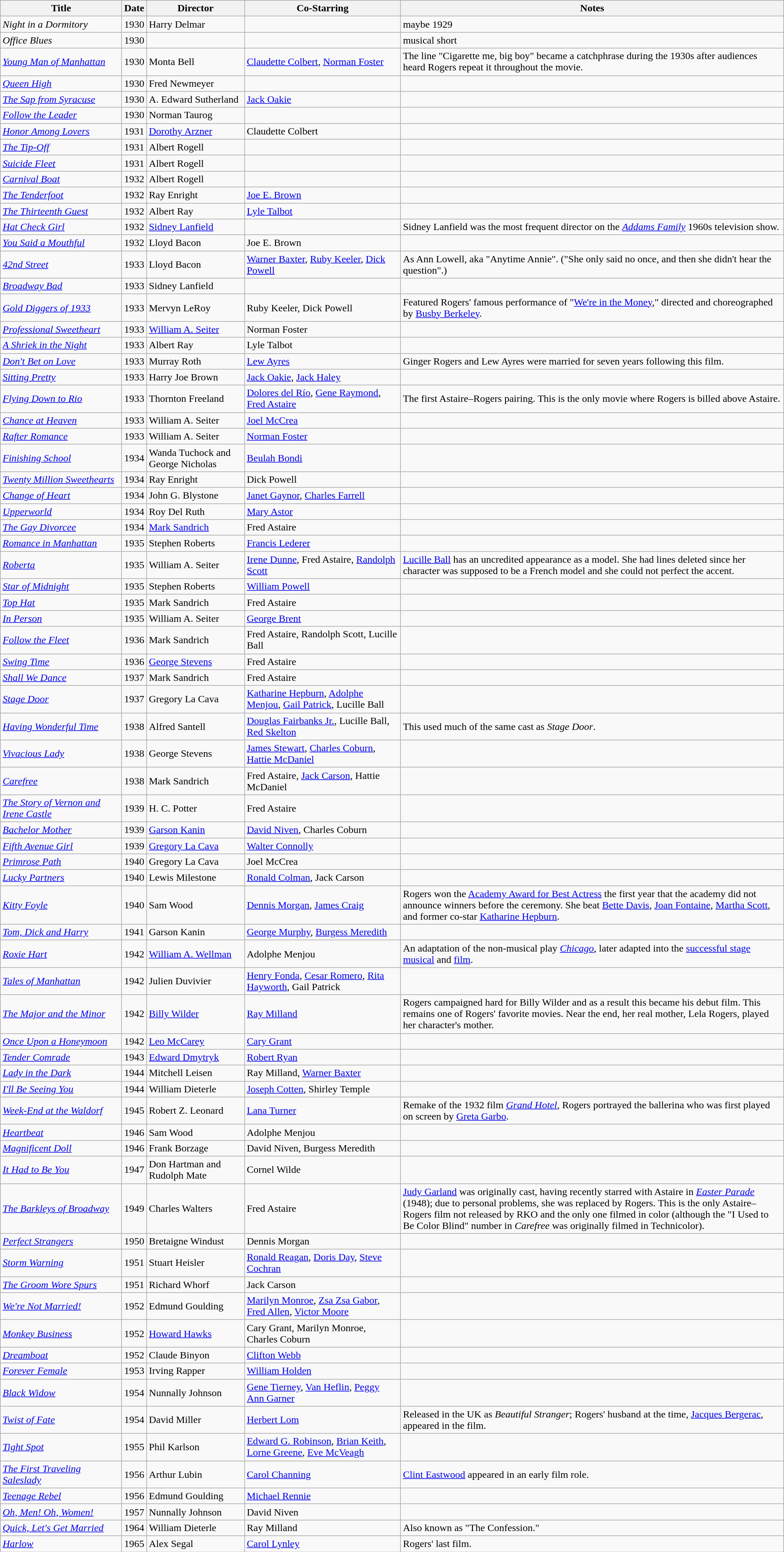<table class="wikitable sortable">
<tr>
<th>Title</th>
<th>Date</th>
<th>Director</th>
<th>Co-Starring</th>
<th>Notes</th>
</tr>
<tr>
<td><em>Night in a Dormitory</em></td>
<td>1930</td>
<td>Harry Delmar</td>
<td></td>
<td>maybe 1929</td>
</tr>
<tr>
<td><em>Office Blues</em></td>
<td>1930</td>
<td></td>
<td></td>
<td>musical short</td>
</tr>
<tr>
<td><em><a href='#'>Young Man of Manhattan</a></em></td>
<td>1930</td>
<td>Monta Bell</td>
<td><a href='#'>Claudette Colbert</a>, <a href='#'>Norman Foster</a></td>
<td>The line "Cigarette me, big boy" became a catchphrase during the 1930s after audiences heard Rogers repeat it throughout the movie.</td>
</tr>
<tr>
<td><em><a href='#'>Queen High</a></em></td>
<td>1930</td>
<td>Fred Newmeyer</td>
<td></td>
<td></td>
</tr>
<tr>
<td><em><a href='#'>The Sap from Syracuse</a></em></td>
<td>1930</td>
<td>A. Edward Sutherland</td>
<td><a href='#'>Jack Oakie</a></td>
<td></td>
</tr>
<tr>
<td><em><a href='#'>Follow the Leader</a></em></td>
<td>1930</td>
<td>Norman Taurog</td>
<td></td>
<td></td>
</tr>
<tr>
<td><em><a href='#'>Honor Among Lovers</a></em></td>
<td>1931</td>
<td><a href='#'>Dorothy Arzner</a></td>
<td>Claudette Colbert</td>
<td></td>
</tr>
<tr>
<td><em><a href='#'>The Tip-Off</a></em></td>
<td>1931</td>
<td>Albert Rogell</td>
<td></td>
<td></td>
</tr>
<tr>
<td><em><a href='#'>Suicide Fleet</a></em></td>
<td>1931</td>
<td>Albert Rogell</td>
<td></td>
<td></td>
</tr>
<tr>
<td><em><a href='#'>Carnival Boat</a></em></td>
<td>1932</td>
<td>Albert Rogell</td>
<td></td>
<td></td>
</tr>
<tr>
<td><em><a href='#'>The Tenderfoot</a></em></td>
<td>1932</td>
<td>Ray Enright</td>
<td><a href='#'>Joe E. Brown</a></td>
<td></td>
</tr>
<tr>
<td><em><a href='#'>The Thirteenth Guest</a></em></td>
<td>1932</td>
<td>Albert Ray</td>
<td><a href='#'>Lyle Talbot</a></td>
<td></td>
</tr>
<tr>
<td><em><a href='#'>Hat Check Girl</a></em></td>
<td>1932</td>
<td><a href='#'>Sidney Lanfield</a></td>
<td></td>
<td>Sidney Lanfield was the most frequent director on the <em><a href='#'>Addams Family</a></em> 1960s television show.</td>
</tr>
<tr>
<td><em><a href='#'>You Said a Mouthful</a></em></td>
<td>1932</td>
<td>Lloyd Bacon</td>
<td>Joe E. Brown</td>
<td></td>
</tr>
<tr>
<td><em><a href='#'>42nd Street</a></em></td>
<td>1933</td>
<td>Lloyd Bacon</td>
<td><a href='#'>Warner Baxter</a>, <a href='#'>Ruby Keeler</a>, <a href='#'>Dick Powell</a></td>
<td>As Ann Lowell, aka "Anytime Annie". ("She only said no once, and then she didn't hear the question".)</td>
</tr>
<tr>
<td><em><a href='#'>Broadway Bad</a></em></td>
<td>1933</td>
<td>Sidney Lanfield</td>
<td></td>
<td></td>
</tr>
<tr>
<td><em><a href='#'>Gold Diggers of 1933</a></em></td>
<td>1933</td>
<td>Mervyn LeRoy</td>
<td>Ruby Keeler, Dick Powell</td>
<td>Featured Rogers' famous performance of "<a href='#'>We're in the Money</a>," directed and choreographed by <a href='#'>Busby Berkeley</a>.</td>
</tr>
<tr>
<td><em><a href='#'>Professional Sweetheart</a></em></td>
<td>1933</td>
<td><a href='#'>William A. Seiter</a></td>
<td>Norman Foster</td>
<td></td>
</tr>
<tr>
<td><em><a href='#'>A Shriek in the Night</a></em></td>
<td>1933</td>
<td>Albert Ray</td>
<td>Lyle Talbot</td>
<td></td>
</tr>
<tr>
<td><em><a href='#'>Don't Bet on Love</a></em></td>
<td>1933</td>
<td>Murray Roth</td>
<td><a href='#'>Lew Ayres</a></td>
<td>Ginger Rogers and Lew Ayres were married for seven years following this film.</td>
</tr>
<tr>
<td><em><a href='#'>Sitting Pretty</a></em></td>
<td>1933</td>
<td>Harry Joe Brown</td>
<td><a href='#'>Jack Oakie</a>, <a href='#'>Jack Haley</a></td>
<td></td>
</tr>
<tr>
<td><em><a href='#'>Flying Down to Rio</a></em></td>
<td>1933</td>
<td>Thornton Freeland</td>
<td><a href='#'>Dolores del Río</a>, <a href='#'>Gene Raymond</a>, <a href='#'>Fred Astaire</a></td>
<td>The first Astaire–Rogers pairing. This is the only movie where Rogers is billed above Astaire.</td>
</tr>
<tr>
<td><em><a href='#'>Chance at Heaven</a></em></td>
<td>1933</td>
<td>William A. Seiter</td>
<td><a href='#'>Joel McCrea</a></td>
<td></td>
</tr>
<tr>
<td><em><a href='#'>Rafter Romance</a></em></td>
<td>1933</td>
<td>William A. Seiter</td>
<td><a href='#'>Norman Foster</a></td>
<td></td>
</tr>
<tr>
<td><em><a href='#'>Finishing School</a></em></td>
<td>1934</td>
<td>Wanda Tuchock and George Nicholas</td>
<td><a href='#'>Beulah Bondi</a></td>
<td></td>
</tr>
<tr>
<td><em><a href='#'>Twenty Million Sweethearts</a></em></td>
<td>1934</td>
<td>Ray Enright</td>
<td>Dick Powell</td>
<td></td>
</tr>
<tr>
<td><em><a href='#'>Change of Heart</a></em></td>
<td>1934</td>
<td>John G. Blystone</td>
<td><a href='#'>Janet Gaynor</a>, <a href='#'>Charles Farrell</a></td>
<td></td>
</tr>
<tr>
<td><em><a href='#'>Upperworld</a></em></td>
<td>1934</td>
<td>Roy Del Ruth</td>
<td><a href='#'>Mary Astor</a></td>
<td></td>
</tr>
<tr>
<td><em><a href='#'>The Gay Divorcee</a></em></td>
<td>1934</td>
<td><a href='#'>Mark Sandrich</a></td>
<td>Fred Astaire</td>
<td></td>
</tr>
<tr>
<td><em><a href='#'>Romance in Manhattan</a></em></td>
<td>1935</td>
<td>Stephen Roberts</td>
<td><a href='#'>Francis Lederer</a></td>
<td></td>
</tr>
<tr>
<td><em><a href='#'>Roberta</a></em></td>
<td>1935</td>
<td>William A. Seiter</td>
<td><a href='#'>Irene Dunne</a>, Fred Astaire, <a href='#'>Randolph Scott</a></td>
<td><a href='#'>Lucille Ball</a> has an uncredited appearance as a model. She had lines deleted since her character was supposed to be a French model and she could not perfect the accent.</td>
</tr>
<tr>
<td><em><a href='#'>Star of Midnight</a></em></td>
<td>1935</td>
<td>Stephen Roberts</td>
<td><a href='#'>William Powell</a></td>
<td></td>
</tr>
<tr>
<td><em><a href='#'>Top Hat</a></em></td>
<td>1935</td>
<td>Mark Sandrich</td>
<td>Fred Astaire</td>
<td></td>
</tr>
<tr>
<td><em><a href='#'>In Person</a></em></td>
<td>1935</td>
<td>William A. Seiter</td>
<td><a href='#'>George Brent</a></td>
<td></td>
</tr>
<tr>
<td><em><a href='#'>Follow the Fleet</a></em></td>
<td>1936</td>
<td>Mark Sandrich</td>
<td>Fred Astaire, Randolph Scott, Lucille Ball</td>
<td></td>
</tr>
<tr>
<td><em><a href='#'>Swing Time</a></em></td>
<td>1936</td>
<td><a href='#'>George Stevens</a></td>
<td>Fred Astaire</td>
<td></td>
</tr>
<tr>
<td><em><a href='#'>Shall We Dance</a></em></td>
<td>1937</td>
<td>Mark Sandrich</td>
<td>Fred Astaire</td>
<td></td>
</tr>
<tr>
<td><em><a href='#'>Stage Door</a></em></td>
<td>1937</td>
<td>Gregory La Cava</td>
<td><a href='#'>Katharine Hepburn</a>, <a href='#'>Adolphe Menjou</a>, <a href='#'>Gail Patrick</a>, Lucille Ball</td>
<td></td>
</tr>
<tr>
<td><em><a href='#'>Having Wonderful Time</a></em></td>
<td>1938</td>
<td>Alfred Santell</td>
<td><a href='#'>Douglas Fairbanks Jr.</a>, Lucille Ball, <a href='#'>Red Skelton</a></td>
<td>This used much of the same cast as <em>Stage Door</em>.</td>
</tr>
<tr>
<td><em><a href='#'>Vivacious Lady</a></em></td>
<td>1938</td>
<td>George Stevens</td>
<td><a href='#'>James Stewart</a>, <a href='#'>Charles Coburn</a>, <a href='#'>Hattie McDaniel</a></td>
<td></td>
</tr>
<tr>
<td><em><a href='#'>Carefree</a></em></td>
<td>1938</td>
<td>Mark Sandrich</td>
<td>Fred Astaire, <a href='#'>Jack Carson</a>, Hattie McDaniel</td>
<td></td>
</tr>
<tr>
<td><em><a href='#'>The Story of Vernon and Irene Castle</a></em></td>
<td>1939</td>
<td>H. C. Potter</td>
<td>Fred Astaire</td>
<td></td>
</tr>
<tr>
<td><em><a href='#'>Bachelor Mother</a></em></td>
<td>1939</td>
<td><a href='#'>Garson Kanin</a></td>
<td><a href='#'>David Niven</a>, Charles Coburn</td>
<td></td>
</tr>
<tr>
<td><em><a href='#'>Fifth Avenue Girl</a></em></td>
<td>1939</td>
<td><a href='#'>Gregory La Cava</a></td>
<td><a href='#'>Walter Connolly</a></td>
<td></td>
</tr>
<tr>
<td><em><a href='#'>Primrose Path</a></em></td>
<td>1940</td>
<td>Gregory La Cava</td>
<td>Joel McCrea</td>
<td></td>
</tr>
<tr>
<td><em><a href='#'>Lucky Partners</a></em></td>
<td>1940</td>
<td>Lewis Milestone</td>
<td><a href='#'>Ronald Colman</a>, Jack Carson</td>
<td></td>
</tr>
<tr>
<td><em><a href='#'>Kitty Foyle</a></em></td>
<td>1940</td>
<td>Sam Wood</td>
<td><a href='#'>Dennis Morgan</a>, <a href='#'>James Craig</a></td>
<td>Rogers won the <a href='#'>Academy Award for Best Actress</a> the first year that the academy did not announce winners before the ceremony. She beat <a href='#'>Bette Davis</a>, <a href='#'>Joan Fontaine</a>, <a href='#'>Martha Scott</a>, and former co-star <a href='#'>Katharine Hepburn</a>.</td>
</tr>
<tr>
<td><em><a href='#'>Tom, Dick and Harry</a></em></td>
<td>1941</td>
<td>Garson Kanin</td>
<td><a href='#'>George Murphy</a>, <a href='#'>Burgess Meredith</a></td>
<td></td>
</tr>
<tr>
<td><em><a href='#'>Roxie Hart</a></em></td>
<td>1942</td>
<td><a href='#'>William A. Wellman</a></td>
<td>Adolphe Menjou</td>
<td>An adaptation of the non-musical play <em><a href='#'>Chicago</a></em>, later adapted into the <a href='#'>successful stage musical</a> and <a href='#'>film</a>.</td>
</tr>
<tr>
<td><em><a href='#'>Tales of Manhattan</a></em></td>
<td>1942</td>
<td>Julien Duvivier</td>
<td><a href='#'>Henry Fonda</a>, <a href='#'>Cesar Romero</a>, <a href='#'>Rita Hayworth</a>, Gail Patrick</td>
<td></td>
</tr>
<tr>
<td><em><a href='#'>The Major and the Minor</a></em></td>
<td>1942</td>
<td><a href='#'>Billy Wilder</a></td>
<td><a href='#'>Ray Milland</a></td>
<td>Rogers campaigned hard for Billy Wilder and as a result this became his debut film. This remains one of Rogers' favorite movies. Near the end, her real mother, Lela Rogers, played her character's mother.</td>
</tr>
<tr>
<td><em><a href='#'>Once Upon a Honeymoon</a></em></td>
<td>1942</td>
<td><a href='#'>Leo McCarey</a></td>
<td><a href='#'>Cary Grant</a></td>
<td></td>
</tr>
<tr>
<td><em><a href='#'>Tender Comrade</a></em></td>
<td>1943</td>
<td><a href='#'>Edward Dmytryk</a></td>
<td><a href='#'>Robert Ryan</a></td>
<td></td>
</tr>
<tr>
<td><em><a href='#'>Lady in the Dark</a></em></td>
<td>1944</td>
<td>Mitchell Leisen</td>
<td>Ray Milland, <a href='#'>Warner Baxter</a></td>
<td></td>
</tr>
<tr>
<td><em><a href='#'>I'll Be Seeing You</a></em></td>
<td>1944</td>
<td>William Dieterle</td>
<td><a href='#'>Joseph Cotten</a>, Shirley Temple</td>
<td></td>
</tr>
<tr>
<td><em><a href='#'>Week-End at the Waldorf</a></em></td>
<td>1945</td>
<td>Robert Z. Leonard</td>
<td><a href='#'>Lana Turner</a></td>
<td>Remake of the 1932 film <em><a href='#'>Grand Hotel</a></em>, Rogers portrayed the ballerina who was first played on screen by <a href='#'>Greta Garbo</a>.</td>
</tr>
<tr>
<td><em><a href='#'>Heartbeat</a></em></td>
<td>1946</td>
<td>Sam Wood</td>
<td>Adolphe Menjou</td>
<td></td>
</tr>
<tr>
<td><em><a href='#'>Magnificent Doll</a></em></td>
<td>1946</td>
<td>Frank Borzage</td>
<td>David Niven, Burgess Meredith</td>
<td></td>
</tr>
<tr>
<td><em><a href='#'>It Had to Be You</a></em></td>
<td>1947</td>
<td>Don Hartman and Rudolph Mate</td>
<td>Cornel Wilde</td>
<td></td>
</tr>
<tr>
<td><em><a href='#'>The&nbsp;Barkleys&nbsp;of&nbsp;Broadway</a></em></td>
<td>1949</td>
<td>Charles Walters</td>
<td>Fred Astaire</td>
<td><a href='#'>Judy Garland</a> was originally cast, having recently starred with Astaire in <em><a href='#'>Easter Parade</a></em> (1948); due to personal problems, she was replaced by Rogers. This is the only Astaire–Rogers film not released by RKO and the only one filmed in color (although the "I Used to Be Color Blind" number in <em>Carefree</em> was originally filmed in Technicolor).</td>
</tr>
<tr>
<td><em><a href='#'>Perfect Strangers</a></em></td>
<td>1950</td>
<td>Bretaigne Windust</td>
<td>Dennis Morgan</td>
<td></td>
</tr>
<tr>
<td><em><a href='#'>Storm Warning</a></em></td>
<td>1951</td>
<td>Stuart Heisler</td>
<td><a href='#'>Ronald Reagan</a>, <a href='#'>Doris Day</a>, <a href='#'>Steve Cochran</a></td>
<td></td>
</tr>
<tr>
<td><em><a href='#'>The Groom Wore Spurs</a></em></td>
<td>1951</td>
<td>Richard Whorf</td>
<td>Jack Carson</td>
<td></td>
</tr>
<tr>
<td><em><a href='#'>We're Not Married!</a></em></td>
<td>1952</td>
<td>Edmund Goulding</td>
<td><a href='#'>Marilyn Monroe</a>, <a href='#'>Zsa Zsa Gabor</a>, <a href='#'>Fred Allen</a>, <a href='#'>Victor Moore</a></td>
<td></td>
</tr>
<tr>
<td><em><a href='#'>Monkey Business</a></em></td>
<td>1952</td>
<td><a href='#'>Howard Hawks</a></td>
<td>Cary Grant, Marilyn Monroe, Charles Coburn</td>
<td></td>
</tr>
<tr>
<td><em><a href='#'>Dreamboat</a></em></td>
<td>1952</td>
<td>Claude Binyon</td>
<td><a href='#'>Clifton Webb</a></td>
<td></td>
</tr>
<tr>
<td><em><a href='#'>Forever Female</a></em></td>
<td>1953</td>
<td>Irving Rapper</td>
<td><a href='#'>William Holden</a></td>
<td></td>
</tr>
<tr>
<td><em><a href='#'>Black Widow</a></em></td>
<td>1954</td>
<td>Nunnally Johnson</td>
<td><a href='#'>Gene Tierney</a>, <a href='#'>Van Heflin</a>, <a href='#'>Peggy Ann Garner</a></td>
<td></td>
</tr>
<tr>
<td><em><a href='#'>Twist of Fate</a></em></td>
<td>1954</td>
<td>David Miller</td>
<td><a href='#'>Herbert Lom</a></td>
<td>Released in the UK as <em>Beautiful Stranger</em>; Rogers' husband at the time, <a href='#'>Jacques Bergerac</a>, appeared in the film.</td>
</tr>
<tr>
<td><em><a href='#'>Tight Spot</a></em></td>
<td>1955</td>
<td>Phil Karlson</td>
<td><a href='#'>Edward G. Robinson</a>, <a href='#'>Brian Keith</a>, <a href='#'>Lorne Greene</a>, <a href='#'>Eve McVeagh</a></td>
<td></td>
</tr>
<tr>
<td><em><a href='#'>The First Traveling Saleslady</a></em></td>
<td>1956</td>
<td>Arthur Lubin</td>
<td><a href='#'>Carol Channing</a></td>
<td><a href='#'>Clint Eastwood</a> appeared in an early film role.</td>
</tr>
<tr>
<td><em><a href='#'>Teenage Rebel</a></em></td>
<td>1956</td>
<td>Edmund Goulding</td>
<td><a href='#'>Michael Rennie</a></td>
<td></td>
</tr>
<tr>
<td><em><a href='#'>Oh, Men! Oh, Women!</a></em></td>
<td>1957</td>
<td>Nunnally Johnson</td>
<td>David Niven</td>
<td></td>
</tr>
<tr>
<td><em><a href='#'>Quick, Let's Get Married</a></em></td>
<td>1964</td>
<td>William Dieterle</td>
<td>Ray Milland</td>
<td>Also known as "The Confession."</td>
</tr>
<tr>
<td><em><a href='#'>Harlow</a></em></td>
<td>1965</td>
<td>Alex Segal</td>
<td><a href='#'>Carol Lynley</a></td>
<td>Rogers' last film.</td>
</tr>
</table>
